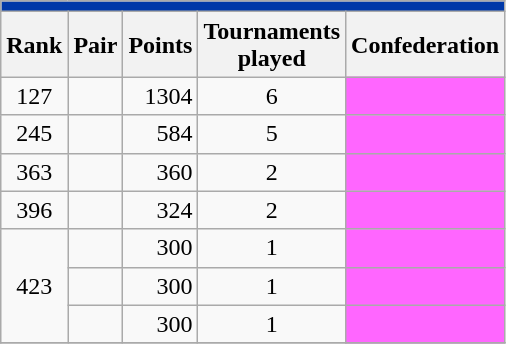<table class="wikitable sortable" style="text-align:center">
<tr>
<th colspan="5" style="background: #0038A8; color: #FFFFFF;"></th>
</tr>
<tr>
<th>Rank</th>
<th>Pair</th>
<th>Points</th>
<th>Tournaments<br>played</th>
<th>Confederation</th>
</tr>
<tr>
<td align=center>127</td>
<td align="left"> </td>
<td align="right">1304</td>
<td align="center">6</td>
<td align="center" bgcolor=#ff66ff><a href='#'></a></td>
</tr>
<tr>
<td align=center>245</td>
<td align="left"> </td>
<td align="right">584</td>
<td align="center">5</td>
<td align="center" bgcolor=#ff66ff><a href='#'></a></td>
</tr>
<tr>
<td align=center>363</td>
<td align="left"> </td>
<td align="right">360</td>
<td align="center">2</td>
<td align="center" bgcolor=#ff66ff><a href='#'></a></td>
</tr>
<tr>
<td align=center>396</td>
<td align="left"> </td>
<td align="right">324</td>
<td align="center">2</td>
<td align="center" bgcolor=#ff66ff><a href='#'></a></td>
</tr>
<tr>
<td align=center rowspan=3>423</td>
<td align="left"> </td>
<td align="right">300</td>
<td align="center">1</td>
<td align="center" bgcolor=#ff66ff><a href='#'></a></td>
</tr>
<tr>
<td align="left"> </td>
<td align="right">300</td>
<td align="center">1</td>
<td align="center" bgcolor=#ff66ff><a href='#'></a></td>
</tr>
<tr>
<td align="left"> </td>
<td align="right">300</td>
<td align="center">1</td>
<td align="center" bgcolor=#ff66ff><a href='#'></a></td>
</tr>
<tr>
</tr>
</table>
